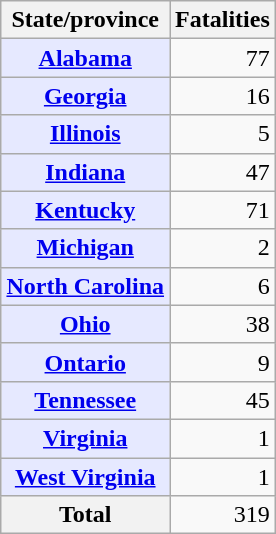<table class="wikitable sortable" style="margin:0 0 0.5em 1em;float:right;">
<tr>
<th scope="col">State/province</th>
<th scope="col">Fatalities</th>
</tr>
<tr>
<th scope="row" style="background:#e6e9ff;"><a href='#'>Alabama</a></th>
<td align="right">77</td>
</tr>
<tr>
<th scope="row" style="background:#e6e9ff;"><a href='#'>Georgia</a></th>
<td align="right">16</td>
</tr>
<tr>
<th scope="row" style="background:#e6e9ff;"><a href='#'>Illinois</a></th>
<td align="right">5</td>
</tr>
<tr>
<th scope="row" style="background:#e6e9ff;"><a href='#'>Indiana</a></th>
<td align="right">47</td>
</tr>
<tr>
<th scope="row" style="background:#e6e9ff;"><a href='#'>Kentucky</a></th>
<td align="right">71</td>
</tr>
<tr>
<th scope="row" style="background:#e6e9ff;"><a href='#'>Michigan</a></th>
<td align="right">2</td>
</tr>
<tr>
<th scope="row" style="background:#e6e9ff;"><a href='#'>North Carolina</a></th>
<td align="right">6</td>
</tr>
<tr>
<th scope="row" style="background:#e6e9ff;"><a href='#'>Ohio</a></th>
<td align="right">38</td>
</tr>
<tr>
<th scope="row" style="background:#e6e9ff;"><a href='#'>Ontario</a></th>
<td align="right">9</td>
</tr>
<tr>
<th scope="row" style="background:#e6e9ff;"><a href='#'>Tennessee</a></th>
<td align="right">45</td>
</tr>
<tr>
<th scope="row" style="background:#e6e9ff;"><a href='#'>Virginia</a></th>
<td align="right">1</td>
</tr>
<tr>
<th scope="row" style="background:#e6e9ff;"><a href='#'>West Virginia</a></th>
<td align="right">1</td>
</tr>
<tr class="sortbottom">
<th scope="row">Total</th>
<td align="right">319</td>
</tr>
</table>
